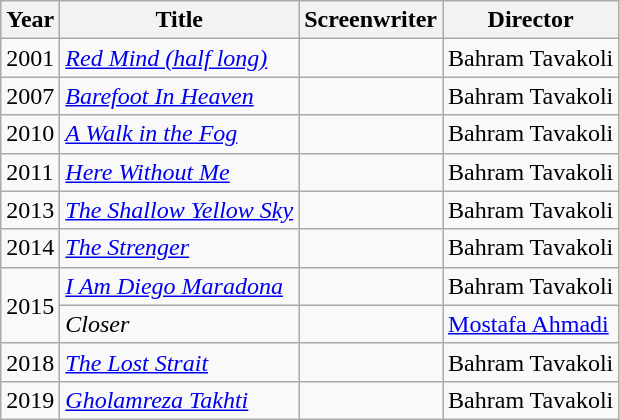<table class="wikitable sortable">
<tr>
<th>Year</th>
<th>Title</th>
<th>Screenwriter</th>
<th>Director</th>
</tr>
<tr>
<td>2001</td>
<td><em><a href='#'>Red Mind (half long)</a></em></td>
<td></td>
<td>Bahram Tavakoli</td>
</tr>
<tr>
<td>2007</td>
<td><em><a href='#'>Barefoot In Heaven</a></em></td>
<td></td>
<td>Bahram Tavakoli</td>
</tr>
<tr>
<td>2010</td>
<td><em><a href='#'>A Walk in the Fog</a></em></td>
<td></td>
<td>Bahram Tavakoli</td>
</tr>
<tr>
<td>2011</td>
<td><em><a href='#'>Here Without Me</a></em></td>
<td></td>
<td>Bahram Tavakoli</td>
</tr>
<tr>
<td>2013</td>
<td><em><a href='#'>The Shallow Yellow Sky</a></em></td>
<td></td>
<td>Bahram Tavakoli</td>
</tr>
<tr>
<td>2014</td>
<td><em><a href='#'>The Strenger</a></em></td>
<td></td>
<td>Bahram Tavakoli</td>
</tr>
<tr>
<td rowspan="2">2015</td>
<td><em><a href='#'>I Am Diego Maradona</a></em></td>
<td></td>
<td>Bahram Tavakoli</td>
</tr>
<tr>
<td><em>Closer</em></td>
<td></td>
<td><a href='#'>Mostafa Ahmadi</a></td>
</tr>
<tr>
<td>2018</td>
<td><em><a href='#'>The Lost Strait</a></em></td>
<td></td>
<td>Bahram Tavakoli</td>
</tr>
<tr>
<td>2019</td>
<td><em><a href='#'>Gholamreza Takhti</a></em></td>
<td></td>
<td>Bahram Tavakoli</td>
</tr>
</table>
